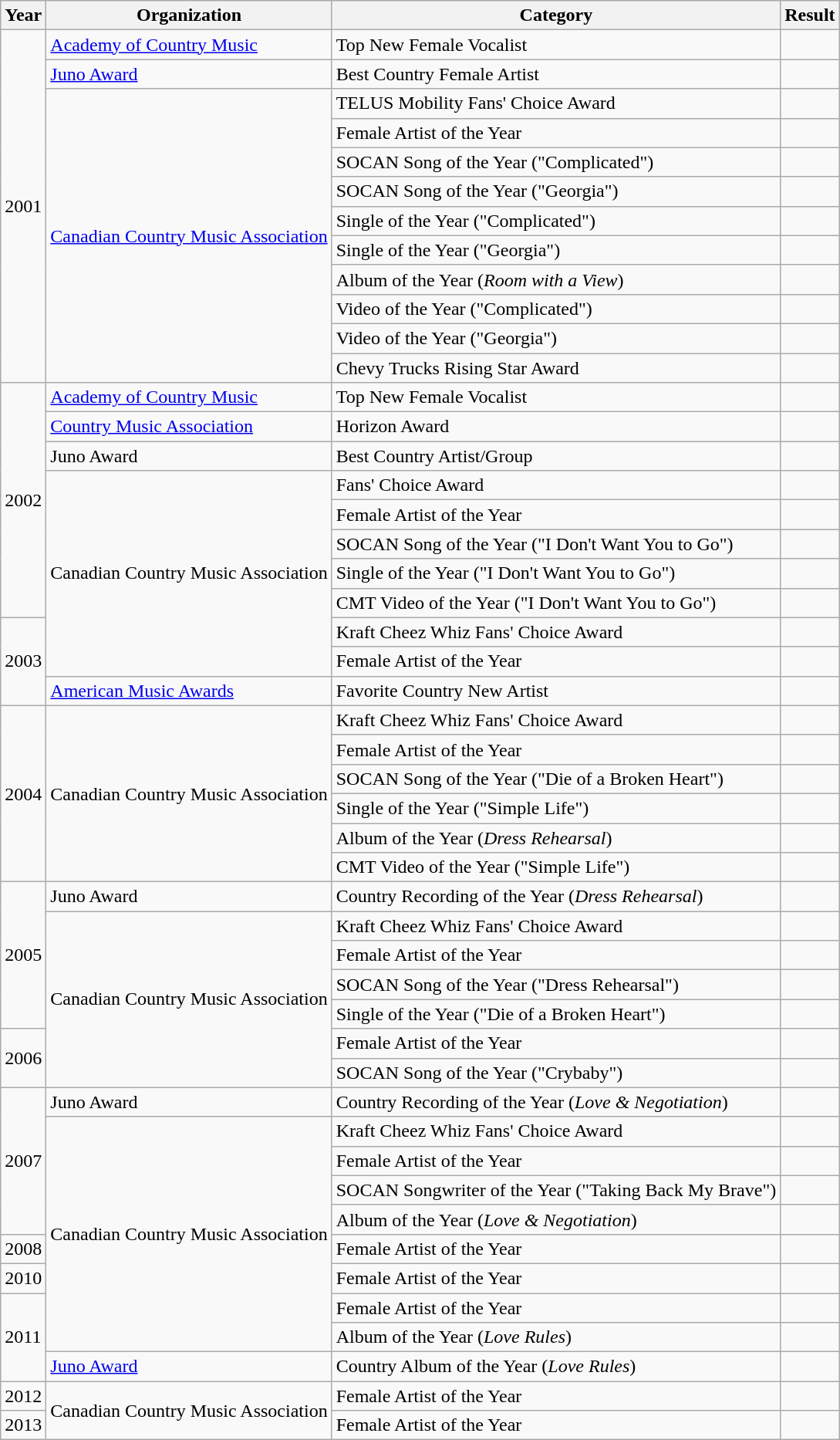<table class="wikitable">
<tr>
<th>Year</th>
<th>Organization</th>
<th>Category</th>
<th>Result</th>
</tr>
<tr>
<td rowspan="12">2001</td>
<td><a href='#'>Academy of Country Music</a></td>
<td>Top New Female Vocalist</td>
<td></td>
</tr>
<tr>
<td><a href='#'>Juno Award</a></td>
<td>Best Country Female Artist</td>
<td></td>
</tr>
<tr>
<td rowspan="10"><a href='#'>Canadian Country Music Association</a></td>
<td>TELUS Mobility Fans' Choice Award</td>
<td></td>
</tr>
<tr>
<td>Female Artist of the Year</td>
<td></td>
</tr>
<tr>
<td>SOCAN Song of the Year ("Complicated")</td>
<td></td>
</tr>
<tr>
<td>SOCAN Song of the Year ("Georgia")</td>
<td></td>
</tr>
<tr>
<td>Single of the Year ("Complicated")</td>
<td></td>
</tr>
<tr>
<td>Single of the Year ("Georgia")</td>
<td></td>
</tr>
<tr>
<td>Album of the Year (<em>Room with a View</em>)</td>
<td></td>
</tr>
<tr>
<td>Video of the Year ("Complicated")</td>
<td></td>
</tr>
<tr>
<td>Video of the Year ("Georgia")</td>
<td></td>
</tr>
<tr>
<td>Chevy Trucks Rising Star Award</td>
<td></td>
</tr>
<tr>
<td rowspan="8">2002</td>
<td><a href='#'>Academy of Country Music</a></td>
<td>Top New Female Vocalist</td>
<td></td>
</tr>
<tr>
<td><a href='#'>Country Music Association</a></td>
<td>Horizon Award</td>
<td></td>
</tr>
<tr>
<td>Juno Award</td>
<td>Best Country Artist/Group</td>
<td></td>
</tr>
<tr>
<td rowspan="7">Canadian Country Music Association</td>
<td>Fans' Choice Award</td>
<td></td>
</tr>
<tr>
<td>Female Artist of the Year</td>
<td></td>
</tr>
<tr>
<td>SOCAN Song of the Year ("I Don't Want You to Go")</td>
<td></td>
</tr>
<tr>
<td>Single of the Year ("I Don't Want You to Go")</td>
<td></td>
</tr>
<tr>
<td>CMT Video of the Year ("I Don't Want You to Go")</td>
<td></td>
</tr>
<tr>
<td rowspan="3">2003</td>
<td>Kraft Cheez Whiz Fans' Choice Award</td>
<td></td>
</tr>
<tr>
<td>Female Artist of the Year</td>
<td></td>
</tr>
<tr>
<td><a href='#'>American Music Awards</a></td>
<td>Favorite Country New Artist</td>
<td></td>
</tr>
<tr>
<td rowspan="6">2004</td>
<td rowspan="6">Canadian Country Music Association</td>
<td>Kraft Cheez Whiz Fans' Choice Award</td>
<td></td>
</tr>
<tr>
<td>Female Artist of the Year</td>
<td></td>
</tr>
<tr>
<td>SOCAN Song of the Year ("Die of a Broken Heart")</td>
<td></td>
</tr>
<tr>
<td>Single of the Year ("Simple Life")</td>
<td></td>
</tr>
<tr>
<td>Album of the Year (<em>Dress Rehearsal</em>)</td>
<td></td>
</tr>
<tr>
<td>CMT Video of the Year ("Simple Life")</td>
<td></td>
</tr>
<tr>
<td rowspan="5">2005</td>
<td>Juno Award</td>
<td>Country Recording of the Year (<em>Dress Rehearsal</em>)</td>
<td></td>
</tr>
<tr>
<td rowspan="6">Canadian Country Music Association</td>
<td>Kraft Cheez Whiz Fans' Choice Award</td>
<td></td>
</tr>
<tr>
<td>Female Artist of the Year</td>
<td></td>
</tr>
<tr>
<td>SOCAN Song of the Year ("Dress Rehearsal")</td>
<td></td>
</tr>
<tr>
<td>Single of the Year ("Die of a Broken Heart")</td>
<td></td>
</tr>
<tr>
<td rowspan="2">2006</td>
<td>Female Artist of the Year</td>
<td></td>
</tr>
<tr>
<td>SOCAN Song of the Year ("Crybaby")</td>
<td></td>
</tr>
<tr>
<td rowspan="5">2007</td>
<td>Juno Award</td>
<td>Country Recording of the Year (<em>Love & Negotiation</em>)</td>
<td></td>
</tr>
<tr>
<td rowspan="8">Canadian Country Music Association</td>
<td>Kraft Cheez Whiz Fans' Choice Award</td>
<td></td>
</tr>
<tr>
<td>Female Artist of the Year</td>
<td></td>
</tr>
<tr>
<td>SOCAN Songwriter of the Year ("Taking Back My Brave")</td>
<td></td>
</tr>
<tr>
<td>Album of the Year (<em>Love & Negotiation</em>)</td>
<td></td>
</tr>
<tr>
<td>2008</td>
<td>Female Artist of the Year</td>
<td></td>
</tr>
<tr>
<td>2010</td>
<td>Female Artist of the Year</td>
<td></td>
</tr>
<tr>
<td rowspan="3">2011</td>
<td>Female Artist of the Year</td>
<td></td>
</tr>
<tr>
<td>Album of the Year (<em>Love Rules</em>)</td>
<td></td>
</tr>
<tr>
<td><a href='#'>Juno Award</a></td>
<td>Country Album of the Year (<em>Love Rules</em>)</td>
<td></td>
</tr>
<tr>
<td>2012</td>
<td rowspan="2">Canadian Country Music Association</td>
<td>Female Artist of the Year</td>
<td></td>
</tr>
<tr>
<td>2013</td>
<td>Female Artist of the Year</td>
<td></td>
</tr>
</table>
